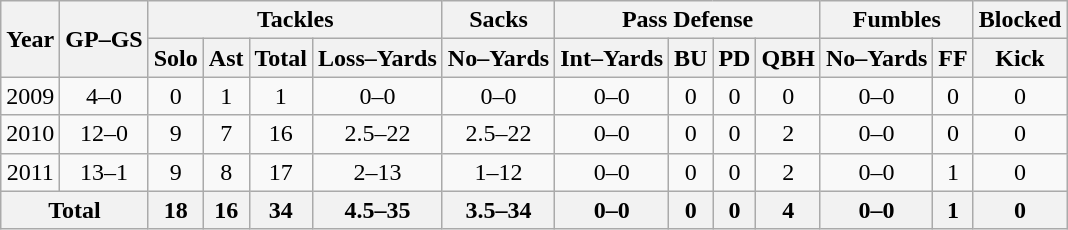<table class=wikitable style="text-align:center;">
<tr>
<th rowspan=2>Year</th>
<th rowspan=2>GP–GS</th>
<th colspan=4>Tackles</th>
<th>Sacks</th>
<th colspan=4>Pass Defense</th>
<th colspan=2>Fumbles</th>
<th>Blocked</th>
</tr>
<tr>
<th>Solo</th>
<th>Ast</th>
<th>Total</th>
<th>Loss–Yards</th>
<th>No–Yards</th>
<th>Int–Yards</th>
<th>BU</th>
<th>PD</th>
<th>QBH</th>
<th>No–Yards</th>
<th>FF</th>
<th>Kick</th>
</tr>
<tr>
<td>2009</td>
<td>4–0</td>
<td>0</td>
<td>1</td>
<td>1</td>
<td>0–0</td>
<td>0–0</td>
<td>0–0</td>
<td>0</td>
<td>0</td>
<td>0</td>
<td>0–0</td>
<td>0</td>
<td>0</td>
</tr>
<tr>
<td>2010</td>
<td>12–0</td>
<td>9</td>
<td>7</td>
<td>16</td>
<td>2.5–22</td>
<td>2.5–22</td>
<td>0–0</td>
<td>0</td>
<td>0</td>
<td>2</td>
<td>0–0</td>
<td>0</td>
<td>0</td>
</tr>
<tr>
<td>2011</td>
<td>13–1</td>
<td>9</td>
<td>8</td>
<td>17</td>
<td>2–13</td>
<td>1–12</td>
<td>0–0</td>
<td>0</td>
<td>0</td>
<td>2</td>
<td>0–0</td>
<td>1</td>
<td>0</td>
</tr>
<tr>
<th colspan=2>Total</th>
<th>18</th>
<th>16</th>
<th>34</th>
<th>4.5–35</th>
<th>3.5–34</th>
<th>0–0</th>
<th>0</th>
<th>0</th>
<th>4</th>
<th>0–0</th>
<th>1</th>
<th>0</th>
</tr>
</table>
